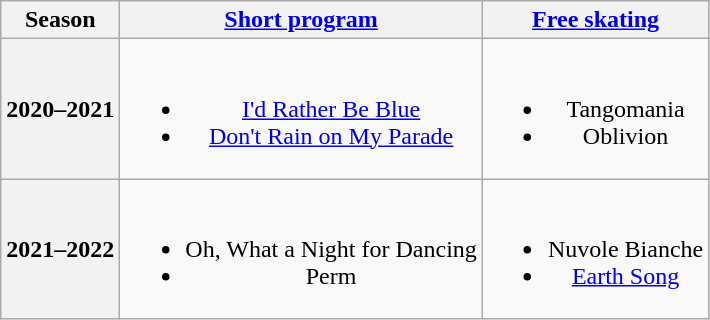<table class=wikitable style=text-align:center>
<tr>
<th>Season</th>
<th><a href='#'>Short program</a></th>
<th><a href='#'>Free skating</a></th>
</tr>
<tr>
<th>2020–2021 <br></th>
<td><br><ul><li><a href='#'>I'd Rather Be Blue</a></li><li><a href='#'>Don't Rain on My Parade</a> <br> </li></ul></td>
<td><br><ul><li>Tangomania <br> </li><li>Oblivion <br> </li></ul></td>
</tr>
<tr>
<th>2021–2022 <br></th>
<td><br><ul><li> Oh, What a Night for Dancing <br> </li><li> Perm <br> </li></ul></td>
<td><br><ul><li>Nuvole Bianche <br> </li><li><a href='#'>Earth Song</a> <br> </li></ul></td>
</tr>
</table>
